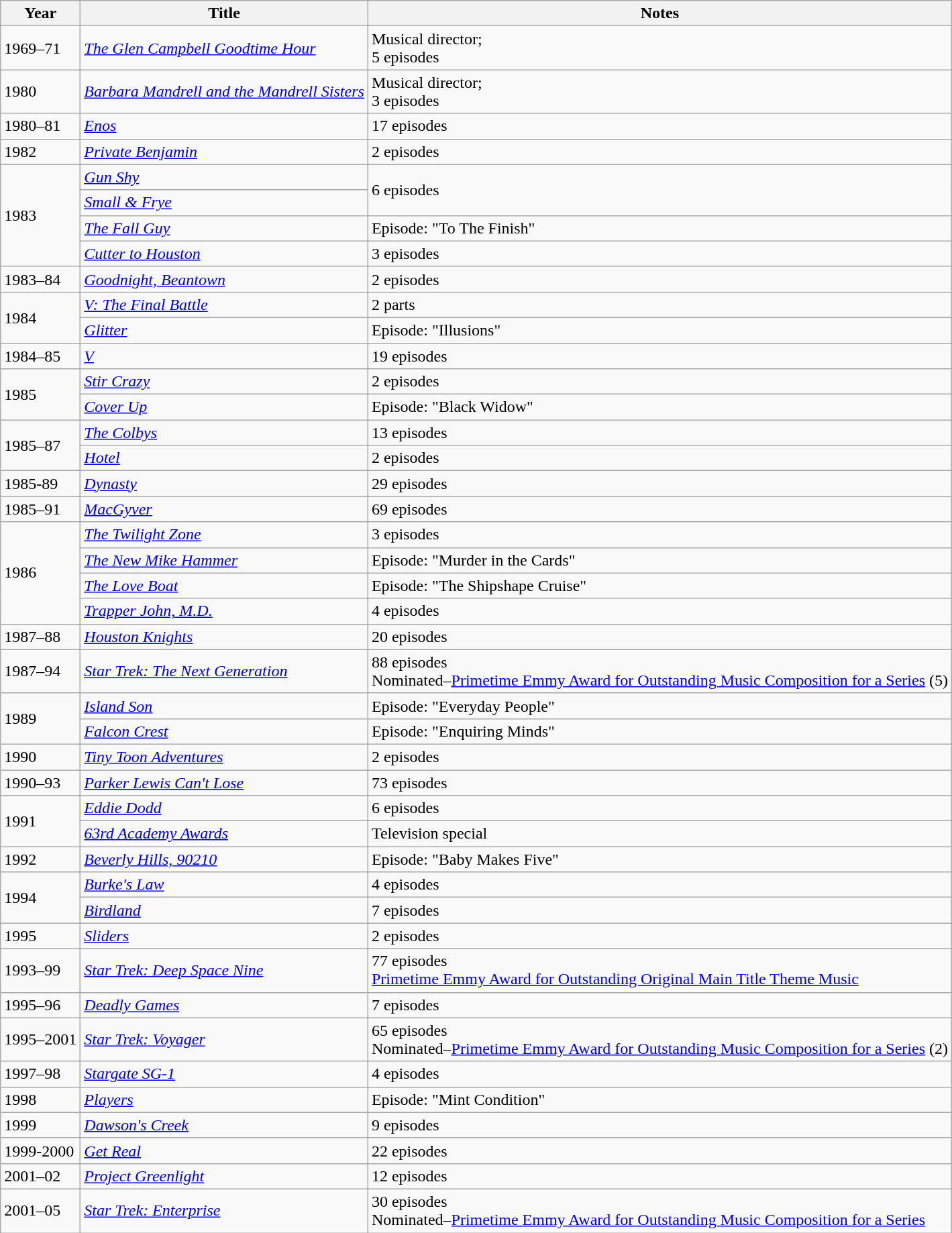<table class="wikitable sortable">
<tr>
<th>Year</th>
<th>Title</th>
<th class="unsortable">Notes</th>
</tr>
<tr>
<td>1969–71</td>
<td><em><a href='#'>The Glen Campbell Goodtime Hour</a></em></td>
<td>Musical director;<br>5 episodes</td>
</tr>
<tr>
<td>1980</td>
<td><em><a href='#'>Barbara Mandrell and the Mandrell Sisters</a></em></td>
<td>Musical director;<br>3 episodes</td>
</tr>
<tr>
<td>1980–81</td>
<td><a href='#'><em>Enos</em></a></td>
<td>17 episodes</td>
</tr>
<tr>
<td>1982</td>
<td><a href='#'><em>Private Benjamin</em></a></td>
<td>2 episodes</td>
</tr>
<tr>
<td rowspan="4">1983</td>
<td><a href='#'><em>Gun Shy</em></a></td>
<td rowspan="2">6 episodes</td>
</tr>
<tr>
<td><em><a href='#'>Small & Frye</a></em></td>
</tr>
<tr>
<td><em><a href='#'>The Fall Guy</a></em></td>
<td>Episode: "To The Finish"</td>
</tr>
<tr>
<td><em><a href='#'>Cutter to Houston</a></em></td>
<td>3 episodes</td>
</tr>
<tr>
<td>1983–84</td>
<td><em><a href='#'>Goodnight, Beantown</a></em></td>
<td>2 episodes</td>
</tr>
<tr>
<td rowspan="2">1984</td>
<td><a href='#'><em>V: The Final Battle</em></a></td>
<td>2 parts</td>
</tr>
<tr>
<td><a href='#'><em>Glitter</em></a></td>
<td>Episode: "Illusions"</td>
</tr>
<tr>
<td>1984–85</td>
<td><a href='#'><em>V</em></a></td>
<td>19 episodes</td>
</tr>
<tr>
<td rowspan="2">1985</td>
<td><a href='#'><em>Stir Crazy</em></a></td>
<td>2 episodes</td>
</tr>
<tr>
<td><a href='#'><em>Cover Up</em></a></td>
<td>Episode: "Black Widow"</td>
</tr>
<tr>
<td rowspan="2">1985–87</td>
<td><em><a href='#'>The Colbys</a></em></td>
<td>13 episodes</td>
</tr>
<tr>
<td><a href='#'><em>Hotel</em></a></td>
<td>2 episodes</td>
</tr>
<tr>
<td>1985-89</td>
<td><a href='#'><em>Dynasty</em></a></td>
<td>29 episodes</td>
</tr>
<tr>
<td>1985–91</td>
<td><em><a href='#'>MacGyver</a></em></td>
<td>69 episodes</td>
</tr>
<tr>
<td rowspan="4">1986</td>
<td><a href='#'><em>The Twilight Zone</em></a></td>
<td>3 episodes</td>
</tr>
<tr>
<td><em><a href='#'>The New Mike Hammer</a></em></td>
<td>Episode: "Murder in the Cards"</td>
</tr>
<tr>
<td><em><a href='#'>The Love Boat</a></em></td>
<td>Episode: "The Shipshape Cruise"</td>
</tr>
<tr>
<td><em><a href='#'>Trapper John, M.D.</a></em></td>
<td>4 episodes</td>
</tr>
<tr>
<td>1987–88</td>
<td><em><a href='#'>Houston Knights</a></em></td>
<td>20 episodes</td>
</tr>
<tr>
<td>1987–94</td>
<td><em><a href='#'>Star Trek: The Next Generation</a></em></td>
<td>88 episodes<br>Nominated–<a href='#'>Primetime Emmy Award for Outstanding Music Composition for a Series</a> (5)</td>
</tr>
<tr>
<td rowspan="2">1989</td>
<td><em><a href='#'>Island Son</a></em></td>
<td>Episode: "Everyday People"</td>
</tr>
<tr>
<td><em><a href='#'>Falcon Crest</a></em></td>
<td>Episode: "Enquiring Minds"</td>
</tr>
<tr>
<td>1990</td>
<td><em><a href='#'>Tiny Toon Adventures</a></em></td>
<td>2 episodes</td>
</tr>
<tr>
<td>1990–93</td>
<td><em><a href='#'>Parker Lewis Can't Lose</a></em></td>
<td>73 episodes</td>
</tr>
<tr>
<td rowspan="2">1991</td>
<td><em><a href='#'>Eddie Dodd</a></em></td>
<td>6 episodes</td>
</tr>
<tr>
<td><em><a href='#'>63rd Academy Awards</a></em></td>
<td>Television special</td>
</tr>
<tr>
<td>1992</td>
<td><em><a href='#'>Beverly Hills, 90210</a></em></td>
<td>Episode: "Baby Makes Five"</td>
</tr>
<tr>
<td rowspan="2">1994</td>
<td><a href='#'><em>Burke's Law</em></a></td>
<td>4 episodes</td>
</tr>
<tr>
<td><a href='#'><em>Birdland</em></a></td>
<td>7 episodes</td>
</tr>
<tr>
<td>1995</td>
<td><em><a href='#'>Sliders</a></em></td>
<td>2 episodes</td>
</tr>
<tr>
<td>1993–99</td>
<td><em><a href='#'>Star Trek: Deep Space Nine</a></em></td>
<td>77 episodes<br><a href='#'>Primetime Emmy Award for Outstanding Original Main Title Theme Music</a></td>
</tr>
<tr>
<td>1995–96</td>
<td><em><a href='#'>Deadly Games</a></em></td>
<td>7 episodes</td>
</tr>
<tr>
<td>1995–2001</td>
<td><a href='#'><em>Star Trek:</em> <em>Voyager</em></a></td>
<td>65 episodes<br>Nominated–<a href='#'>Primetime Emmy Award for Outstanding Music Composition for a Series</a> (2)</td>
</tr>
<tr>
<td>1997–98</td>
<td><em><a href='#'>Stargate SG-1</a></em></td>
<td>4 episodes</td>
</tr>
<tr>
<td>1998</td>
<td><a href='#'><em>Players</em></a></td>
<td>Episode: "Mint Condition"</td>
</tr>
<tr>
<td>1999</td>
<td><em><a href='#'>Dawson's Creek</a></em></td>
<td>9 episodes</td>
</tr>
<tr>
<td>1999-2000</td>
<td><em><a href='#'>Get Real</a></em></td>
<td>22 episodes</td>
</tr>
<tr>
<td>2001–02</td>
<td><em><a href='#'>Project Greenlight</a></em></td>
<td>12 episodes</td>
</tr>
<tr>
<td>2001–05</td>
<td><em><a href='#'>Star Trek: Enterprise</a></em></td>
<td>30 episodes<br>Nominated–<a href='#'>Primetime Emmy Award for Outstanding Music Composition for a Series</a></td>
</tr>
</table>
